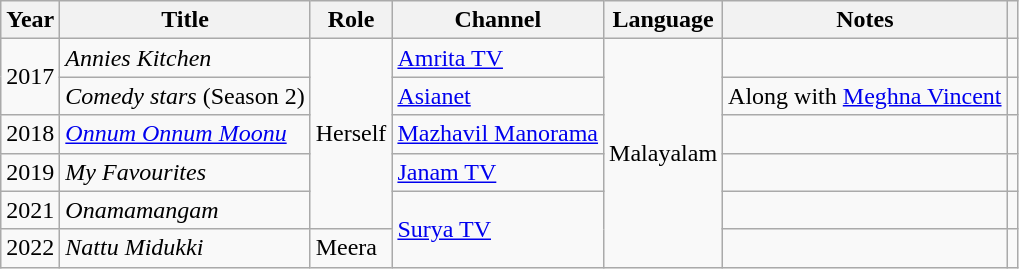<table class="wikitable sortable">
<tr>
<th>Year</th>
<th>Title</th>
<th>Role</th>
<th>Channel</th>
<th>Language</th>
<th>Notes</th>
<th></th>
</tr>
<tr>
<td rowspan="2">2017</td>
<td><em>Annies Kitchen</em></td>
<td rowspan="5">Herself</td>
<td><a href='#'>Amrita TV</a></td>
<td rowspan="6">Malayalam</td>
<td></td>
<td></td>
</tr>
<tr>
<td><em>Comedy stars</em> (Season 2)</td>
<td><a href='#'>Asianet</a></td>
<td>Along with <a href='#'>Meghna Vincent</a></td>
<td></td>
</tr>
<tr>
<td>2018</td>
<td><em><a href='#'>Onnum Onnum Moonu</a></em></td>
<td><a href='#'>Mazhavil Manorama</a></td>
<td></td>
<td></td>
</tr>
<tr>
<td>2019</td>
<td><em>My Favourites</em></td>
<td><a href='#'>Janam TV</a></td>
<td></td>
<td></td>
</tr>
<tr>
<td>2021</td>
<td><em>Onamamangam</em></td>
<td rowspan="2"><a href='#'>Surya TV</a></td>
<td></td>
<td></td>
</tr>
<tr>
<td>2022</td>
<td><em>Nattu Midukki</em></td>
<td>Meera</td>
<td></td>
<td></td>
</tr>
</table>
